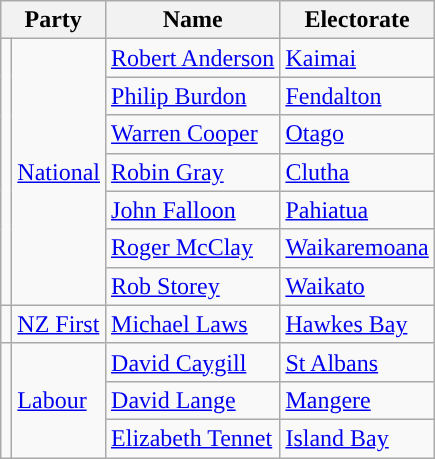<table class="wikitable">
<tr>
<th colspan=2>Party</th>
<th>Name</th>
<th>Electorate</th>
</tr>
<tr>
<td rowspan=7 style="background-color: "></td>
<td rowspan=7><a href='#'>National</a></td>
<td><a href='#'>Robert Anderson</a></td>
<td><a href='#'>Kaimai</a></td>
</tr>
<tr>
<td><a href='#'>Philip Burdon</a></td>
<td><a href='#'>Fendalton</a></td>
</tr>
<tr>
<td><a href='#'>Warren Cooper</a></td>
<td><a href='#'>Otago</a></td>
</tr>
<tr>
<td><a href='#'>Robin Gray</a></td>
<td><a href='#'>Clutha</a></td>
</tr>
<tr>
<td><a href='#'>John Falloon</a></td>
<td><a href='#'>Pahiatua</a></td>
</tr>
<tr>
<td><a href='#'>Roger McClay</a></td>
<td><a href='#'>Waikaremoana</a></td>
</tr>
<tr>
<td><a href='#'>Rob Storey</a></td>
<td><a href='#'>Waikato</a></td>
</tr>
<tr>
<td style="background-color: "></td>
<td><a href='#'>NZ First</a></td>
<td><a href='#'>Michael Laws</a></td>
<td><a href='#'>Hawkes Bay</a></td>
</tr>
<tr>
<td rowspan=3 style="background-color: "></td>
<td rowspan=3><a href='#'>Labour</a></td>
<td><a href='#'>David Caygill</a></td>
<td><a href='#'>St Albans</a></td>
</tr>
<tr>
<td><a href='#'>David Lange</a></td>
<td><a href='#'>Mangere</a></td>
</tr>
<tr>
<td><a href='#'>Elizabeth Tennet</a></td>
<td><a href='#'>Island Bay</a></td>
</tr>
</table>
